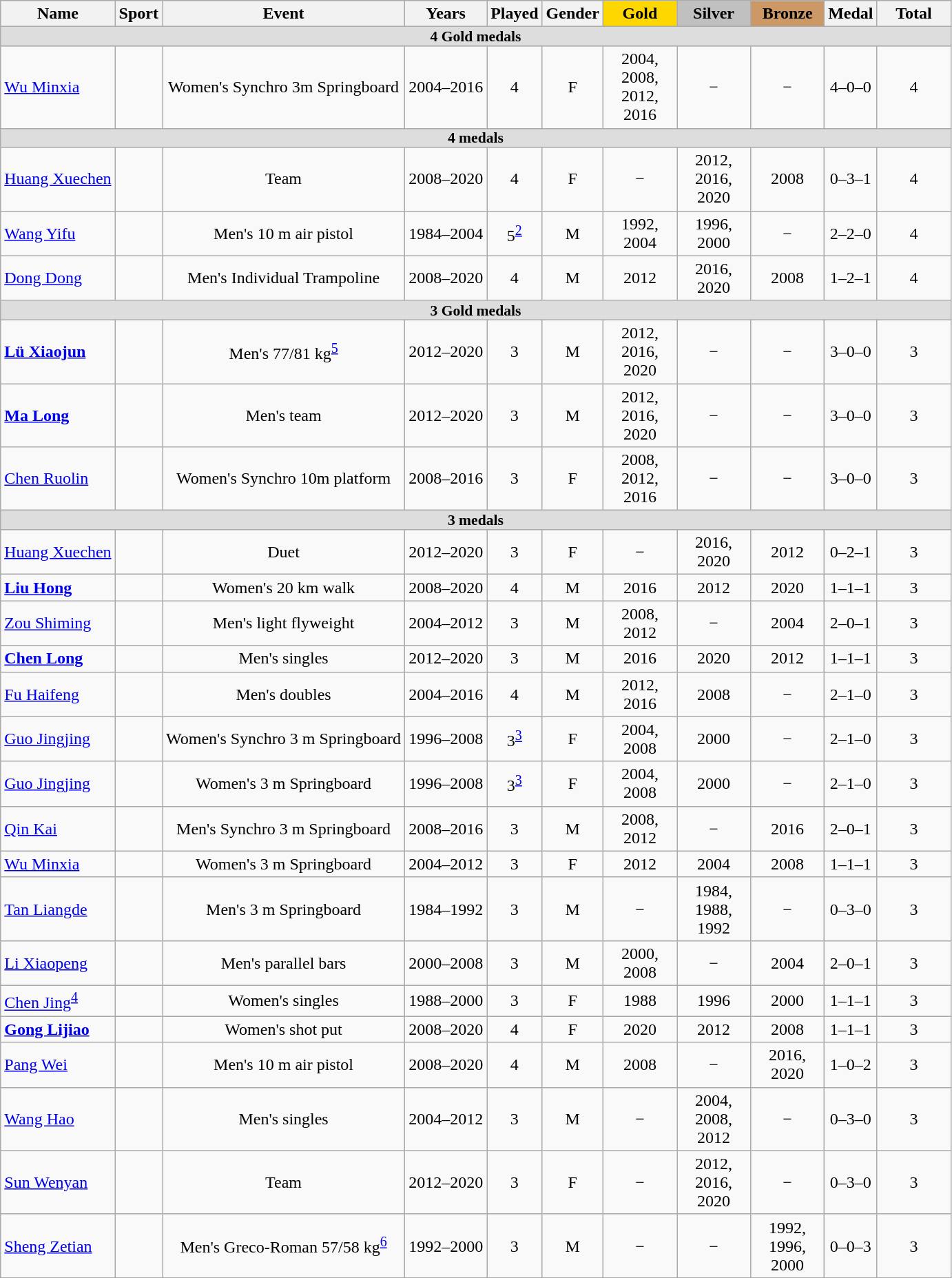<table class="wikitable" style="text-align: center;">
<tr>
<th>Name</th>
<th>Sport</th>
<th>Event</th>
<th>Years</th>
<th>Played</th>
<th>Gender</th>
<th style="background:gold; width:4.0em; font-weight:bold;">Gold</th>
<th style="background:silver; width:4.0em; font-weight:bold;">Silver</th>
<th style="background:#c96; width:4.0em; font-weight:bold;">Bronze</th>
<th>Medal</th>
<th style="width:4.0em;">Total</th>
</tr>
<tr style="background:#ddd;">
<td colspan="11" style="text-align:center; font-size:90%; line-height:12px;"><strong>4 Gold medals</strong></td>
</tr>
<tr>
<td align=left><a href='#'>Wu Minxia</a></td>
<td></td>
<td>Women's Synchro 3m Springboard</td>
<td>2004–2016</td>
<td>4</td>
<td>F</td>
<td>2004, 2008, 2012, 2016</td>
<td>−</td>
<td>−</td>
<td>4–0–0</td>
<td>4</td>
</tr>
<tr style="background:#ddd;">
<td colspan="11" style="text-align:center; font-size:90%; line-height:12px;"><strong>4 medals</strong></td>
</tr>
<tr>
<td align=left><a href='#'>Huang Xuechen</a></td>
<td></td>
<td>Team</td>
<td>2008–2020</td>
<td>4</td>
<td>F</td>
<td>−</td>
<td>2012, 2016, 2020</td>
<td>2008</td>
<td>0–3–1</td>
<td>4</td>
</tr>
<tr>
<td align=left><a href='#'>Wang Yifu</a></td>
<td></td>
<td>Men's 10 m air pistol</td>
<td>1984–2004</td>
<td>5<sup><a href='#'>2</a></sup></td>
<td>M</td>
<td>1992, 2004</td>
<td>1996, 2000</td>
<td>−</td>
<td>2–2–0</td>
<td>4</td>
</tr>
<tr>
<td align=left><a href='#'>Dong Dong</a></td>
<td></td>
<td>Men's Individual Trampoline</td>
<td>2008–2020</td>
<td>4</td>
<td>M</td>
<td>2012</td>
<td>2016, 2020</td>
<td>2008</td>
<td>1–2–1</td>
<td>4</td>
</tr>
<tr style="background:#ddd;">
<td colspan="11" style="text-align:center; font-size:90%; line-height:12px;"><strong>3 Gold medals</strong></td>
</tr>
<tr>
<td align=left><strong><a href='#'>Lü Xiaojun</a></strong></td>
<td></td>
<td>Men's 77/81 kg<sup><a href='#'>5</a></sup></td>
<td>2012–2020</td>
<td>3</td>
<td>M</td>
<td>2012, 2016, 2020</td>
<td>−</td>
<td>−</td>
<td>3–0–0</td>
<td>3</td>
</tr>
<tr>
<td align=left><strong><a href='#'>Ma Long</a></strong></td>
<td></td>
<td>Men's team</td>
<td>2012–2020</td>
<td>3</td>
<td>M</td>
<td>2012, 2016, 2020</td>
<td>−</td>
<td>−</td>
<td>3–0–0</td>
<td>3</td>
</tr>
<tr>
<td align=left><a href='#'>Chen Ruolin</a></td>
<td></td>
<td>Women's Synchro 10m platform</td>
<td>2008–2016</td>
<td>3</td>
<td>F</td>
<td>2008, 2012, 2016</td>
<td>−</td>
<td>−</td>
<td>3–0–0</td>
<td>3</td>
</tr>
<tr style="background:#ddd;">
<td colspan="11" style="text-align:center; font-size:90%; line-height:12px;"><strong>3 medals</strong></td>
</tr>
<tr>
<td align=left><a href='#'>Huang Xuechen</a></td>
<td></td>
<td>Duet</td>
<td>2012–2020</td>
<td>3</td>
<td>F</td>
<td>−</td>
<td>2016, 2020</td>
<td>2012</td>
<td>0–2–1</td>
<td>3</td>
</tr>
<tr>
<td align=left><strong><a href='#'>Liu Hong</a></strong></td>
<td></td>
<td>Women's 20 km walk</td>
<td>2008–2020</td>
<td>4</td>
<td>M</td>
<td>2016</td>
<td>2012</td>
<td>2020</td>
<td>1–1–1</td>
<td>3</td>
</tr>
<tr>
<td align=left><a href='#'>Zou Shiming</a></td>
<td></td>
<td>Men's light flyweight</td>
<td>2004–2012</td>
<td>3</td>
<td>M</td>
<td>2008, 2012</td>
<td>−</td>
<td>2004</td>
<td>2–0–1</td>
<td>3</td>
</tr>
<tr>
<td align=left><strong><a href='#'>Chen Long</a></strong></td>
<td></td>
<td>Men's singles</td>
<td>2012–2020</td>
<td>3</td>
<td>M</td>
<td>2016</td>
<td>2020</td>
<td>2012</td>
<td>1–1–1</td>
<td>3</td>
</tr>
<tr>
<td align=left><a href='#'>Fu Haifeng</a></td>
<td></td>
<td>Men's doubles</td>
<td>2004–2016</td>
<td>4</td>
<td>M</td>
<td>2012, 2016</td>
<td>2008</td>
<td>−</td>
<td>2–1–0</td>
<td>3</td>
</tr>
<tr>
<td align=left><a href='#'>Guo Jingjing</a></td>
<td></td>
<td>Women's Synchro 3 m Springboard</td>
<td>1996–2008</td>
<td>3<sup><a href='#'>3</a></sup></td>
<td>F</td>
<td>2004, 2008</td>
<td>2000</td>
<td>−</td>
<td>2–1–0</td>
<td>3</td>
</tr>
<tr>
<td align=left><a href='#'>Guo Jingjing</a></td>
<td></td>
<td>Women's 3 m Springboard</td>
<td>1996–2008</td>
<td>3<sup><a href='#'>3</a></sup></td>
<td>F</td>
<td>2004, 2008</td>
<td>2000</td>
<td>−</td>
<td>2–1–0</td>
<td>3</td>
</tr>
<tr>
<td align=left><a href='#'>Qin Kai</a></td>
<td></td>
<td>Men's Synchro 3 m Springboard</td>
<td>2008–2016</td>
<td>3</td>
<td>M</td>
<td>2008, 2012</td>
<td>−</td>
<td>2016</td>
<td>2–0–1</td>
<td>3</td>
</tr>
<tr>
<td align=left><a href='#'>Wu Minxia</a></td>
<td></td>
<td>Women's 3 m Springboard</td>
<td>2004–2012</td>
<td>3</td>
<td>F</td>
<td>2012</td>
<td>2004</td>
<td>2008</td>
<td>1–1–1</td>
<td>3</td>
</tr>
<tr>
<td align=left><a href='#'>Tan Liangde</a></td>
<td></td>
<td>Men's 3 m Springboard</td>
<td>1984–1992</td>
<td>3</td>
<td>M</td>
<td>−</td>
<td>1984, 1988, 1992</td>
<td>−</td>
<td>0–3–0</td>
<td>3</td>
</tr>
<tr>
<td align=left><a href='#'>Li Xiaopeng</a></td>
<td></td>
<td>Men's parallel bars</td>
<td>2000–2008</td>
<td>3</td>
<td>M</td>
<td>2000, 2008</td>
<td>−</td>
<td>2004</td>
<td>2–0–1</td>
<td>3</td>
</tr>
<tr>
<td align=left><a href='#'>Chen Jing</a><sup><a href='#'>4</a></sup></td>
<td></td>
<td>Women's singles</td>
<td>1988–2000</td>
<td>3</td>
<td>F</td>
<td>1988</td>
<td>1996</td>
<td>2000</td>
<td>1–1–1</td>
<td>3</td>
</tr>
<tr>
<td align=left><strong><a href='#'>Gong Lijiao</a></strong></td>
<td></td>
<td>Women's shot put</td>
<td>2008–2020</td>
<td>4</td>
<td>F</td>
<td>2020</td>
<td>2012</td>
<td>2008</td>
<td>1–1–1</td>
<td>3</td>
</tr>
<tr>
<td align=left><a href='#'>Pang Wei</a></td>
<td></td>
<td>Men's 10 m air pistol</td>
<td>2008–2020</td>
<td>4</td>
<td>M</td>
<td>2008</td>
<td>−</td>
<td>2016, 2020</td>
<td>1–0–2</td>
<td>3</td>
</tr>
<tr>
<td align=left><a href='#'>Wang Hao</a></td>
<td></td>
<td>Men's singles</td>
<td>2004–2012</td>
<td>3</td>
<td>M</td>
<td>−</td>
<td>2004, 2008, 2012</td>
<td>−</td>
<td>0–3–0</td>
<td>3</td>
</tr>
<tr>
<td align=left><a href='#'>Sun Wenyan</a></td>
<td></td>
<td>Team</td>
<td>2012–2020</td>
<td>3</td>
<td>F</td>
<td>−</td>
<td>2012, 2016, 2020</td>
<td>−</td>
<td>0–3–0</td>
<td>3</td>
</tr>
<tr>
<td align=left><a href='#'>Sheng Zetian</a></td>
<td></td>
<td>Men's Greco-Roman 57/58 kg<sup><a href='#'>6</a></sup></td>
<td>1992–2000</td>
<td>3</td>
<td>M</td>
<td>−</td>
<td>−</td>
<td>1992, 1996, 2000</td>
<td>0–0–3</td>
<td>3</td>
</tr>
</table>
